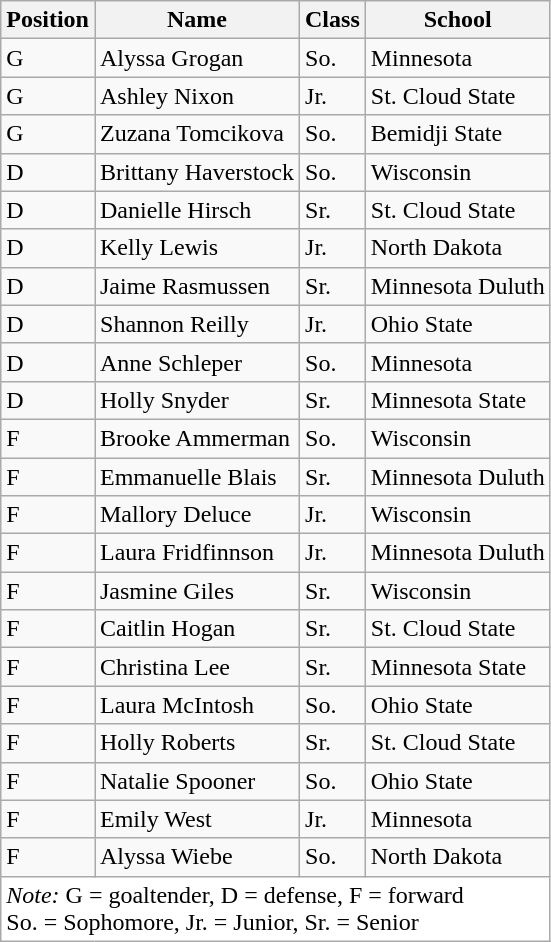<table class="wikitable">
<tr>
<th>Position</th>
<th>Name</th>
<th>Class</th>
<th>School</th>
</tr>
<tr>
<td>G</td>
<td>Alyssa Grogan</td>
<td>So.</td>
<td>Minnesota</td>
</tr>
<tr>
<td>G</td>
<td>Ashley Nixon</td>
<td>Jr.</td>
<td>St. Cloud State</td>
</tr>
<tr>
<td>G</td>
<td>Zuzana Tomcikova</td>
<td>So.</td>
<td>Bemidji State</td>
</tr>
<tr>
<td>D</td>
<td>Brittany Haverstock</td>
<td>So.</td>
<td>Wisconsin</td>
</tr>
<tr>
<td>D</td>
<td>Danielle Hirsch</td>
<td>Sr.</td>
<td>St. Cloud State</td>
</tr>
<tr>
<td>D</td>
<td>Kelly Lewis</td>
<td>Jr.</td>
<td>North Dakota</td>
</tr>
<tr>
<td>D</td>
<td>Jaime Rasmussen</td>
<td>Sr.</td>
<td>Minnesota Duluth</td>
</tr>
<tr>
<td>D</td>
<td>Shannon Reilly</td>
<td>Jr.</td>
<td>Ohio State</td>
</tr>
<tr>
<td>D</td>
<td>Anne Schleper</td>
<td>So.</td>
<td>Minnesota</td>
</tr>
<tr>
<td>D</td>
<td>Holly Snyder</td>
<td>Sr.</td>
<td>Minnesota State</td>
</tr>
<tr>
<td>F</td>
<td>Brooke Ammerman</td>
<td>So.</td>
<td>Wisconsin</td>
</tr>
<tr>
<td>F</td>
<td>Emmanuelle Blais</td>
<td>Sr.</td>
<td>Minnesota Duluth</td>
</tr>
<tr>
<td>F</td>
<td>Mallory Deluce</td>
<td>Jr.</td>
<td>Wisconsin</td>
</tr>
<tr>
<td>F</td>
<td>Laura Fridfinnson</td>
<td>Jr.</td>
<td>Minnesota Duluth</td>
</tr>
<tr>
<td>F</td>
<td>Jasmine Giles</td>
<td>Sr.</td>
<td>Wisconsin</td>
</tr>
<tr>
<td>F</td>
<td>Caitlin Hogan</td>
<td>Sr.</td>
<td>St. Cloud State</td>
</tr>
<tr>
<td>F</td>
<td>Christina Lee</td>
<td>Sr.</td>
<td>Minnesota State</td>
</tr>
<tr>
<td>F</td>
<td>Laura McIntosh</td>
<td>So.</td>
<td>Ohio State</td>
</tr>
<tr>
<td>F</td>
<td>Holly Roberts</td>
<td>Sr.</td>
<td>St. Cloud State</td>
</tr>
<tr>
<td>F</td>
<td>Natalie Spooner</td>
<td>So.</td>
<td>Ohio State</td>
</tr>
<tr>
<td>F</td>
<td>Emily West</td>
<td>Jr.</td>
<td>Minnesota</td>
</tr>
<tr>
<td>F</td>
<td>Alyssa Wiebe</td>
<td>So.</td>
<td>North Dakota</td>
</tr>
<tr>
<td style="background:white;" colspan=4><em>Note:</em> G = goaltender, D = defense, F = forward<br>So. = Sophomore, Jr. = Junior, Sr. = Senior</td>
</tr>
</table>
